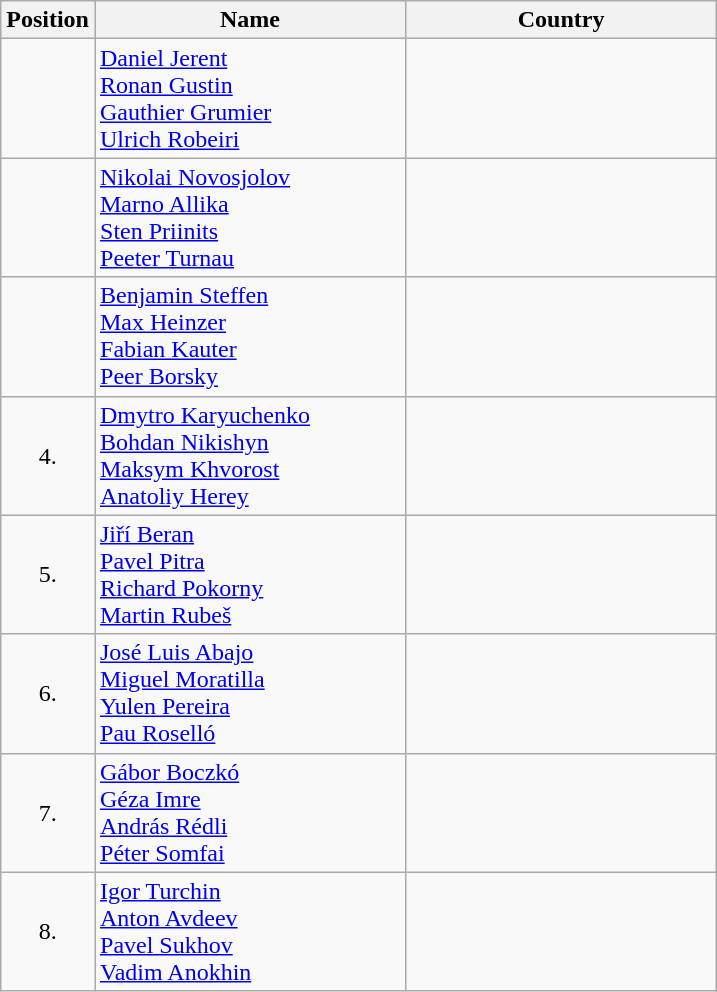<table class="wikitable">
<tr>
<th width="20">Position</th>
<th width="200">Name</th>
<th width="200">Country</th>
</tr>
<tr>
<td align="center"></td>
<td><a href='#'>Daniel Jerent</a><br><a href='#'>Ronan Gustin</a><br><a href='#'>Gauthier Grumier</a><br><a href='#'>Ulrich Robeiri</a></td>
<td></td>
</tr>
<tr>
<td align="center"></td>
<td><a href='#'>Nikolai Novosjolov</a><br><a href='#'>Marno Allika</a><br><a href='#'>Sten Priinits</a><br><a href='#'>Peeter Turnau</a></td>
<td></td>
</tr>
<tr>
<td align="center"></td>
<td><a href='#'>Benjamin Steffen</a><br><a href='#'>Max Heinzer</a><br><a href='#'>Fabian Kauter</a><br><a href='#'>Peer Borsky</a></td>
<td></td>
</tr>
<tr>
<td align="center">4.</td>
<td><a href='#'>Dmytro Karyuchenko</a><br><a href='#'>Bohdan Nikishyn</a><br><a href='#'>Maksym Khvorost</a><br><a href='#'>Anatoliy Herey</a></td>
<td></td>
</tr>
<tr>
<td align="center">5.</td>
<td><a href='#'>Jiří Beran</a><br><a href='#'>Pavel Pitra</a><br><a href='#'>Richard Pokorny</a><br><a href='#'>Martin Rubeš</a></td>
<td></td>
</tr>
<tr>
<td align="center">6.</td>
<td><a href='#'>José Luis Abajo</a><br><a href='#'>Miguel Moratilla</a><br><a href='#'>Yulen Pereira</a><br><a href='#'>Pau Roselló</a></td>
<td></td>
</tr>
<tr>
<td align="center">7.</td>
<td><a href='#'>Gábor Boczkó</a><br><a href='#'>Géza Imre</a><br><a href='#'>András Rédli</a><br><a href='#'>Péter Somfai</a></td>
<td></td>
</tr>
<tr>
<td align="center">8.</td>
<td><a href='#'>Igor Turchin</a><br><a href='#'>Anton Avdeev</a><br><a href='#'>Pavel Sukhov</a><br><a href='#'>Vadim Anokhin</a></td>
<td></td>
</tr>
</table>
